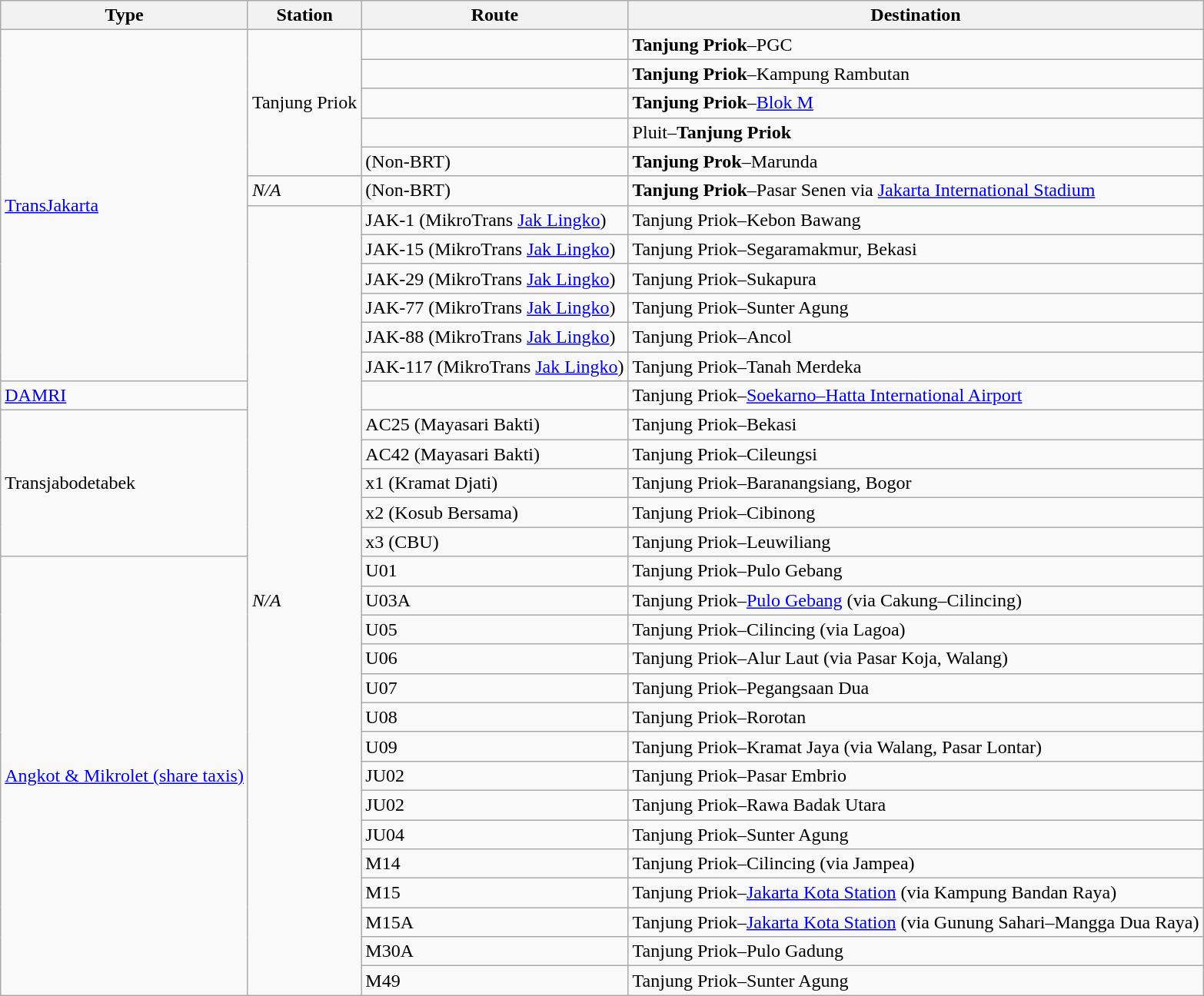<table class="wikitable">
<tr>
<th>Type</th>
<th>Station</th>
<th>Route</th>
<th>Destination</th>
</tr>
<tr>
<td rowspan="12"><a href='#'>TransJakarta</a></td>
<td rowspan="5">Tanjung Priok</td>
<td></td>
<td><strong>Tanjung Priok</strong>–PGC</td>
</tr>
<tr>
<td></td>
<td><strong>Tanjung Priok</strong>–Kampung Rambutan</td>
</tr>
<tr>
<td></td>
<td><strong>Tanjung Priok</strong>–<a href='#'>Blok M</a></td>
</tr>
<tr>
<td></td>
<td>Pluit–<strong>Tanjung Priok</strong></td>
</tr>
<tr>
<td> (Non-BRT)</td>
<td><strong>Tanjung Prok</strong>–Marunda</td>
</tr>
<tr>
<td><em>N/A</em></td>
<td> (Non-BRT)</td>
<td><strong>Tanjung Priok</strong>–Pasar Senen via <a href='#'>Jakarta International Stadium</a></td>
</tr>
<tr>
<td rowspan="27"><em>N/A</em></td>
<td>JAK-1 (MikroTrans <a href='#'>Jak Lingko</a>)</td>
<td>Tanjung Priok–Kebon Bawang</td>
</tr>
<tr>
<td>JAK-15 (MikroTrans <a href='#'>Jak Lingko</a>)</td>
<td>Tanjung Priok–Segaramakmur, Bekasi</td>
</tr>
<tr>
<td>JAK-29 (MikroTrans <a href='#'>Jak Lingko</a>)</td>
<td>Tanjung Priok–Sukapura</td>
</tr>
<tr>
<td>JAK-77 (MikroTrans <a href='#'>Jak Lingko</a>)</td>
<td>Tanjung Priok–Sunter Agung</td>
</tr>
<tr>
<td>JAK-88 (MikroTrans <a href='#'>Jak Lingko</a>)</td>
<td>Tanjung Priok–Ancol</td>
</tr>
<tr>
<td>JAK-117 (MikroTrans <a href='#'>Jak Lingko</a>)</td>
<td>Tanjung Priok–Tanah Merdeka</td>
</tr>
<tr>
<td><a href='#'>DAMRI</a></td>
<td></td>
<td>Tanjung Priok–<a href='#'>Soekarno–Hatta International Airport</a></td>
</tr>
<tr>
<td rowspan="5">Transjabodetabek</td>
<td>AC25 (Mayasari Bakti)</td>
<td>Tanjung Priok–Bekasi</td>
</tr>
<tr>
<td>AC42 (Mayasari Bakti)</td>
<td>Tanjung Priok–Cileungsi</td>
</tr>
<tr>
<td>x1 (Kramat Djati)</td>
<td>Tanjung Priok–Baranangsiang, Bogor</td>
</tr>
<tr>
<td>x2 (Kosub Bersama)</td>
<td>Tanjung Priok–Cibinong</td>
</tr>
<tr>
<td>x3 (CBU)</td>
<td>Tanjung Priok–Leuwiliang</td>
</tr>
<tr>
<td rowspan="15"><a href='#'>Angkot & Mikrolet (share taxis)</a></td>
<td>U01</td>
<td>Tanjung Priok–Pulo Gebang</td>
</tr>
<tr>
<td>U03A</td>
<td>Tanjung Priok–<a href='#'>Pulo Gebang</a> (via Cakung–Cilincing)</td>
</tr>
<tr>
<td>U05</td>
<td>Tanjung Priok–Cilincing (via Lagoa)</td>
</tr>
<tr>
<td>U06</td>
<td>Tanjung Priok–Alur Laut (via Pasar Koja, Walang)</td>
</tr>
<tr>
<td>U07</td>
<td>Tanjung Priok–Pegangsaan Dua</td>
</tr>
<tr>
<td>U08</td>
<td>Tanjung Priok–Rorotan</td>
</tr>
<tr>
<td>U09</td>
<td>Tanjung Priok–Kramat Jaya (via Walang, Pasar Lontar)</td>
</tr>
<tr>
<td>JU02</td>
<td>Tanjung Priok–Pasar Embrio</td>
</tr>
<tr>
<td>JU02</td>
<td>Tanjung Priok–Rawa Badak Utara</td>
</tr>
<tr>
<td>JU04</td>
<td>Tanjung Priok–Sunter Agung</td>
</tr>
<tr>
<td>M14</td>
<td>Tanjung Priok–Cilincing (via Jampea)</td>
</tr>
<tr>
<td>M15</td>
<td>Tanjung Priok–<a href='#'>Jakarta Kota Station</a> (via Kampung Bandan Raya)</td>
</tr>
<tr>
<td>M15A</td>
<td>Tanjung Priok–<a href='#'>Jakarta Kota Station</a> (via Gunung Sahari–Mangga Dua Raya)</td>
</tr>
<tr>
<td>M30A</td>
<td>Tanjung Priok–Pulo Gadung</td>
</tr>
<tr>
<td>M49</td>
<td>Tanjung Priok–Sunter Agung</td>
</tr>
</table>
